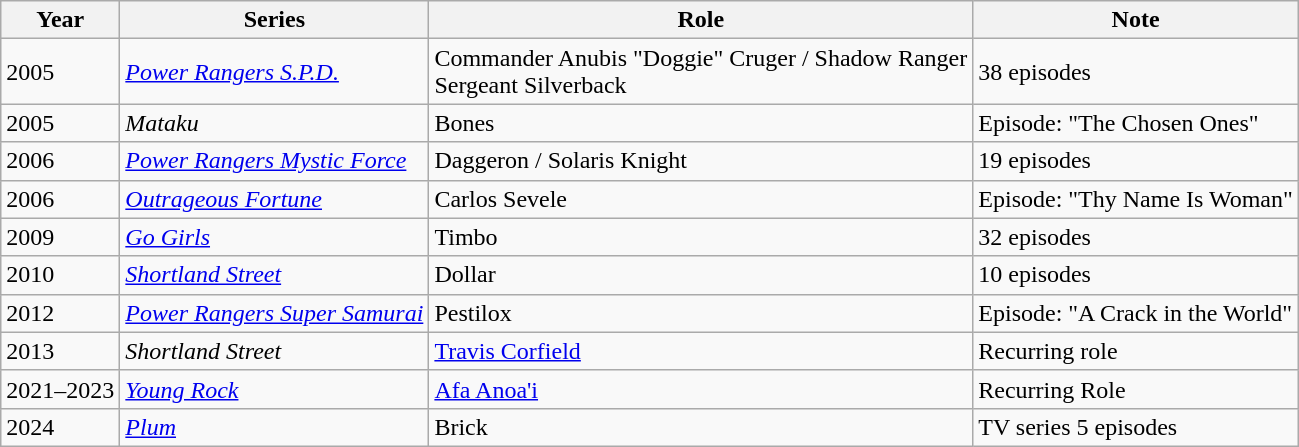<table class="wikitable sortable">
<tr>
<th>Year</th>
<th>Series</th>
<th>Role</th>
<th>Note</th>
</tr>
<tr>
<td>2005</td>
<td><em><a href='#'>Power Rangers S.P.D.</a></em></td>
<td>Commander Anubis "Doggie" Cruger / Shadow Ranger<br>Sergeant Silverback</td>
<td>38 episodes</td>
</tr>
<tr>
<td>2005</td>
<td><em>Mataku</em></td>
<td>Bones</td>
<td>Episode: "The Chosen Ones"</td>
</tr>
<tr>
<td>2006</td>
<td><em><a href='#'>Power Rangers Mystic Force</a></em></td>
<td>Daggeron / Solaris Knight</td>
<td>19 episodes</td>
</tr>
<tr>
<td>2006</td>
<td><em><a href='#'>Outrageous Fortune</a></em></td>
<td>Carlos Sevele</td>
<td>Episode: "Thy Name Is Woman"</td>
</tr>
<tr>
<td>2009</td>
<td><em><a href='#'>Go Girls</a></em></td>
<td>Timbo</td>
<td>32 episodes</td>
</tr>
<tr>
<td>2010</td>
<td><em><a href='#'>Shortland Street</a></em></td>
<td>Dollar</td>
<td>10 episodes</td>
</tr>
<tr>
<td>2012</td>
<td><em><a href='#'>Power Rangers Super Samurai</a></em></td>
<td>Pestilox</td>
<td>Episode: "A Crack in the World"</td>
</tr>
<tr>
<td>2013</td>
<td><em>Shortland Street</em></td>
<td><a href='#'>Travis Corfield</a></td>
<td>Recurring role</td>
</tr>
<tr>
<td>2021–2023</td>
<td><em><a href='#'>Young Rock</a></em></td>
<td><a href='#'>Afa Anoa'i</a></td>
<td>Recurring Role</td>
</tr>
<tr>
<td>2024</td>
<td><a href='#'><em>Plum</em></a></td>
<td>Brick</td>
<td>TV series 5 episodes</td>
</tr>
</table>
